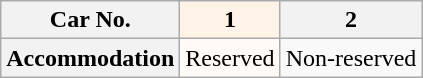<table class="wikitable">
<tr>
<th>Car No.</th>
<th style="background: #FFF2E6">1</th>
<th>2</th>
</tr>
<tr>
<th>Accommodation</th>
<td style="background: #FFFAF5">Reserved</td>
<td>Non-reserved</td>
</tr>
</table>
